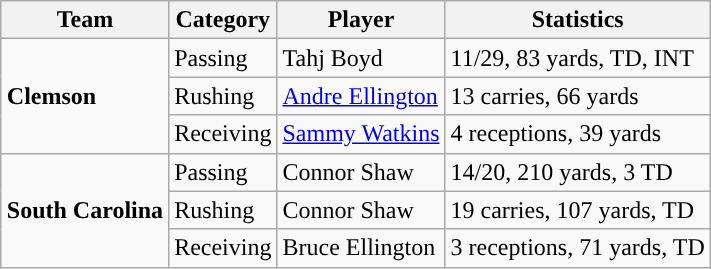<table class="wikitable" style="float: right;">
<tr>
<th>Team</th>
<th>Category</th>
<th>Player</th>
<th>Statistics</th>
</tr>
<tr>
<td rowspan=3><strong>Clemson</strong></td>
<td>Passing</td>
<td>Tahj Boyd</td>
<td>11/29, 83 yards, TD, INT</td>
</tr>
<tr>
<td>Rushing</td>
<td><a href='#'>Andre Ellington</a></td>
<td>13 carries, 66 yards</td>
</tr>
<tr>
<td>Receiving</td>
<td><a href='#'>Sammy Watkins</a></td>
<td>4 receptions, 39 yards</td>
</tr>
<tr>
<td rowspan=3><strong>South Carolina</strong></td>
<td>Passing</td>
<td>Connor Shaw</td>
<td>14/20, 210 yards, 3 TD</td>
</tr>
<tr>
<td>Rushing</td>
<td>Connor Shaw</td>
<td>19 carries, 107 yards, TD</td>
</tr>
<tr>
<td>Receiving</td>
<td>Bruce Ellington</td>
<td>3 receptions, 71 yards, TD</td>
</tr>
</table>
